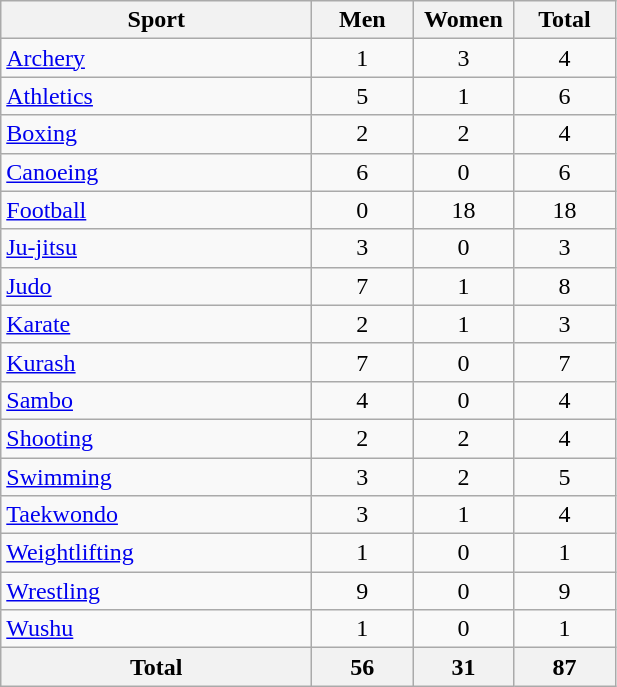<table class="wikitable" style="text-align:center;">
<tr>
<th width=200>Sport</th>
<th width=60>Men</th>
<th width=60>Women</th>
<th width=60>Total</th>
</tr>
<tr>
<td align=left><a href='#'>Archery</a></td>
<td>1</td>
<td>3</td>
<td>4</td>
</tr>
<tr>
<td align=left><a href='#'>Athletics</a></td>
<td>5</td>
<td>1</td>
<td>6</td>
</tr>
<tr>
<td align=left><a href='#'>Boxing</a></td>
<td>2</td>
<td>2</td>
<td>4</td>
</tr>
<tr>
<td align=left><a href='#'>Canoeing</a></td>
<td>6</td>
<td>0</td>
<td>6</td>
</tr>
<tr>
<td align=left><a href='#'>Football</a></td>
<td>0</td>
<td>18</td>
<td>18</td>
</tr>
<tr>
<td align=left><a href='#'>Ju-jitsu</a></td>
<td>3</td>
<td>0</td>
<td>3</td>
</tr>
<tr>
<td align=left><a href='#'>Judo</a></td>
<td>7</td>
<td>1</td>
<td>8</td>
</tr>
<tr>
<td align=left><a href='#'>Karate</a></td>
<td>2</td>
<td>1</td>
<td>3</td>
</tr>
<tr>
<td align=left><a href='#'>Kurash</a></td>
<td>7</td>
<td>0</td>
<td>7</td>
</tr>
<tr>
<td align=left><a href='#'>Sambo</a></td>
<td>4</td>
<td>0</td>
<td>4</td>
</tr>
<tr>
<td align=left><a href='#'>Shooting</a></td>
<td>2</td>
<td>2</td>
<td>4</td>
</tr>
<tr>
<td align=left><a href='#'>Swimming</a></td>
<td>3</td>
<td>2</td>
<td>5</td>
</tr>
<tr>
<td align=left><a href='#'>Taekwondo</a></td>
<td>3</td>
<td>1</td>
<td>4</td>
</tr>
<tr>
<td align=left><a href='#'>Weightlifting</a></td>
<td>1</td>
<td>0</td>
<td>1</td>
</tr>
<tr>
<td align=left><a href='#'>Wrestling</a></td>
<td>9</td>
<td>0</td>
<td>9</td>
</tr>
<tr>
<td align=left><a href='#'>Wushu</a></td>
<td>1</td>
<td>0</td>
<td>1</td>
</tr>
<tr>
<th>Total</th>
<th>56</th>
<th>31</th>
<th>87</th>
</tr>
</table>
